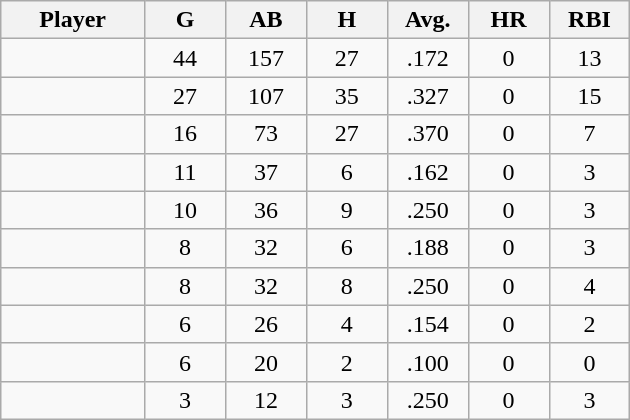<table class="wikitable sortable">
<tr>
<th bgcolor="#DDDDFF" width="16%">Player</th>
<th bgcolor="#DDDDFF" width="9%">G</th>
<th bgcolor="#DDDDFF" width="9%">AB</th>
<th bgcolor="#DDDDFF" width="9%">H</th>
<th bgcolor="#DDDDFF" width="9%">Avg.</th>
<th bgcolor="#DDDDFF" width="9%">HR</th>
<th bgcolor="#DDDDFF" width="9%">RBI</th>
</tr>
<tr align="center">
<td></td>
<td>44</td>
<td>157</td>
<td>27</td>
<td>.172</td>
<td>0</td>
<td>13</td>
</tr>
<tr align="center">
<td></td>
<td>27</td>
<td>107</td>
<td>35</td>
<td>.327</td>
<td>0</td>
<td>15</td>
</tr>
<tr align="center">
<td></td>
<td>16</td>
<td>73</td>
<td>27</td>
<td>.370</td>
<td>0</td>
<td>7</td>
</tr>
<tr align="center">
<td></td>
<td>11</td>
<td>37</td>
<td>6</td>
<td>.162</td>
<td>0</td>
<td>3</td>
</tr>
<tr align="center">
<td></td>
<td>10</td>
<td>36</td>
<td>9</td>
<td>.250</td>
<td>0</td>
<td>3</td>
</tr>
<tr align="center">
<td></td>
<td>8</td>
<td>32</td>
<td>6</td>
<td>.188</td>
<td>0</td>
<td>3</td>
</tr>
<tr align="center">
<td></td>
<td>8</td>
<td>32</td>
<td>8</td>
<td>.250</td>
<td>0</td>
<td>4</td>
</tr>
<tr align="center">
<td></td>
<td>6</td>
<td>26</td>
<td>4</td>
<td>.154</td>
<td>0</td>
<td>2</td>
</tr>
<tr align="center">
<td></td>
<td>6</td>
<td>20</td>
<td>2</td>
<td>.100</td>
<td>0</td>
<td>0</td>
</tr>
<tr align="center">
<td></td>
<td>3</td>
<td>12</td>
<td>3</td>
<td>.250</td>
<td>0</td>
<td>3</td>
</tr>
</table>
